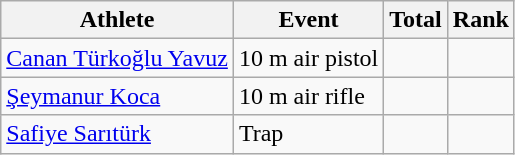<table class="wikitable" style="text-align:center">
<tr>
<th>Athlete</th>
<th>Event</th>
<th>Total</th>
<th>Rank</th>
</tr>
<tr>
<td align=left><a href='#'>Canan Türkoğlu Yavuz</a></td>
<td align=left>10 m air pistol</td>
<td></td>
<td></td>
</tr>
<tr>
<td align=left><a href='#'>Şeymanur Koca</a></td>
<td align=left>10 m air rifle</td>
<td></td>
<td></td>
</tr>
<tr>
<td align=left><a href='#'>Safiye Sarıtürk</a></td>
<td align=left>Trap</td>
<td></td>
<td></td>
</tr>
</table>
